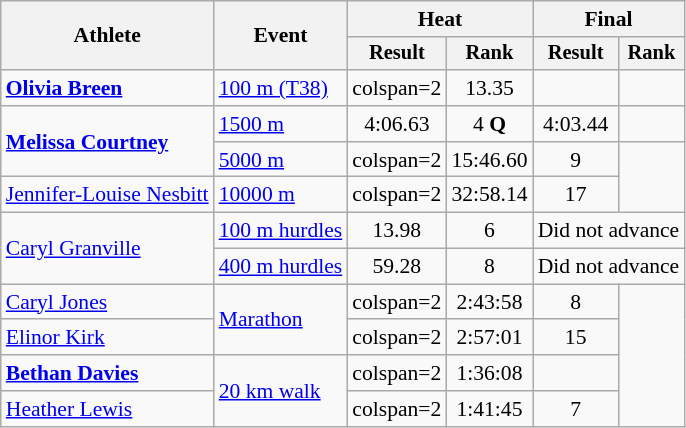<table class="wikitable" style="font-size:90%">
<tr>
<th rowspan=2>Athlete</th>
<th rowspan=2>Event</th>
<th colspan=2>Heat</th>
<th colspan=2>Final</th>
</tr>
<tr style="font-size:95%">
<th>Result</th>
<th>Rank</th>
<th>Result</th>
<th>Rank</th>
</tr>
<tr align=center>
<td align=left><strong><a href='#'>Olivia Breen</a></strong></td>
<td align=left><a href='#'>100 m (T38)</a></td>
<td>colspan=2 </td>
<td>13.35</td>
<td></td>
</tr>
<tr align=center>
<td align=left rowspan=2><strong><a href='#'>Melissa Courtney</a></strong></td>
<td align=left><a href='#'>1500 m</a></td>
<td>4:06.63</td>
<td>4 <strong>Q</strong></td>
<td>4:03.44</td>
<td></td>
</tr>
<tr align=center>
<td align=left><a href='#'>5000 m</a></td>
<td>colspan=2 </td>
<td>15:46.60</td>
<td>9</td>
</tr>
<tr align=center>
<td align=left><a href='#'>Jennifer-Louise Nesbitt</a></td>
<td align=left><a href='#'>10000 m</a></td>
<td>colspan=2 </td>
<td>32:58.14</td>
<td>17</td>
</tr>
<tr align=center>
<td align=left rowspan=2><a href='#'>Caryl Granville</a></td>
<td align=left><a href='#'>100 m hurdles</a></td>
<td>13.98</td>
<td>6</td>
<td colspan=2>Did not advance</td>
</tr>
<tr align=center>
<td align=left><a href='#'>400 m hurdles</a></td>
<td>59.28</td>
<td>8</td>
<td colspan=2>Did not advance</td>
</tr>
<tr align=center>
<td align=left><a href='#'>Caryl Jones</a></td>
<td align=left rowspan=2><a href='#'>Marathon</a></td>
<td>colspan=2 </td>
<td>2:43:58</td>
<td>8</td>
</tr>
<tr align=center>
<td align=left><a href='#'>Elinor Kirk</a></td>
<td>colspan=2 </td>
<td>2:57:01</td>
<td>15</td>
</tr>
<tr align=center>
<td align=left><strong><a href='#'>Bethan Davies</a></strong></td>
<td align=left rowspan=2><a href='#'>20 km walk</a></td>
<td>colspan=2 </td>
<td>1:36:08</td>
<td></td>
</tr>
<tr align=center>
<td align=left><a href='#'>Heather Lewis</a></td>
<td>colspan=2 </td>
<td>1:41:45</td>
<td>7</td>
</tr>
</table>
